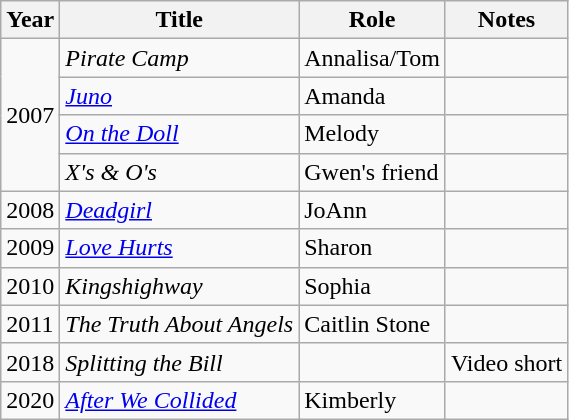<table class="wikitable sortable">
<tr>
<th>Year</th>
<th>Title</th>
<th>Role</th>
<th class="unsortable">Notes</th>
</tr>
<tr>
<td rowspan="4">2007</td>
<td><em>Pirate Camp</em></td>
<td>Annalisa/Tom</td>
<td></td>
</tr>
<tr>
<td><em><a href='#'>Juno</a></em></td>
<td>Amanda</td>
<td></td>
</tr>
<tr>
<td><em><a href='#'>On the Doll</a></em></td>
<td>Melody</td>
<td></td>
</tr>
<tr>
<td><em>X's & O's</em></td>
<td>Gwen's friend</td>
<td></td>
</tr>
<tr>
<td>2008</td>
<td><em><a href='#'>Deadgirl</a></em></td>
<td>JoAnn</td>
<td></td>
</tr>
<tr>
<td>2009</td>
<td><em><a href='#'>Love Hurts</a></em></td>
<td>Sharon</td>
<td></td>
</tr>
<tr>
<td>2010</td>
<td><em>Kingshighway</em></td>
<td>Sophia</td>
<td></td>
</tr>
<tr>
<td>2011</td>
<td><em>The Truth About Angels</em></td>
<td>Caitlin Stone</td>
<td></td>
</tr>
<tr>
<td>2018</td>
<td><em>Splitting the Bill</em></td>
<td></td>
<td>Video short</td>
</tr>
<tr>
<td>2020</td>
<td><em><a href='#'>After We Collided</a></em></td>
<td>Kimberly</td>
<td></td>
</tr>
</table>
